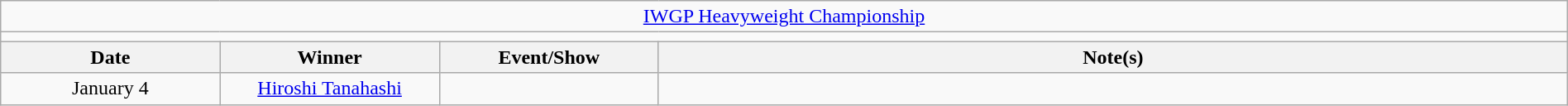<table class="wikitable" style="text-align:center; width:100%;">
<tr>
<td colspan="5"><a href='#'>IWGP Heavyweight Championship</a></td>
</tr>
<tr>
<td colspan="5"><strong></strong></td>
</tr>
<tr>
<th width=14%>Date</th>
<th width=14%>Winner</th>
<th width=14%>Event/Show</th>
<th width=58%>Note(s)</th>
</tr>
<tr>
<td>January 4</td>
<td><a href='#'>Hiroshi Tanahashi</a></td>
<td></td>
<td align=left></td>
</tr>
</table>
